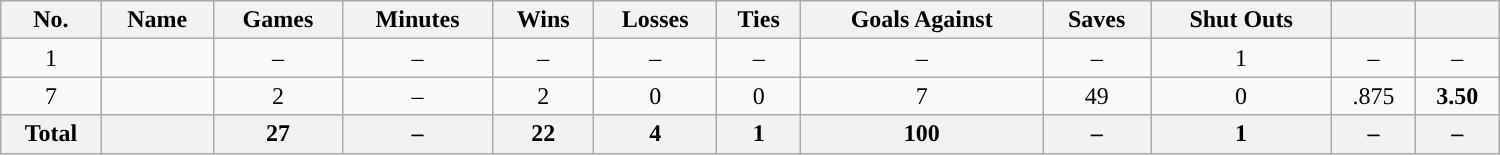<table class="wikitable sortable" width ="1000">
<tr align="center">
<th><strong>No.</strong></th>
<th><strong>Name</strong></th>
<th><strong>Games</strong></th>
<th><strong>Minutes</strong></th>
<th><strong>Wins</strong></th>
<th><strong>Losses</strong></th>
<th><strong>Ties</strong></th>
<th><strong>Goals Against</strong></th>
<th><strong>Saves</strong></th>
<th><strong>Shut Outs</strong></th>
<th><strong><a href='#'></a></strong></th>
<th><strong><a href='#'></a></strong></th>
</tr>
<tr align="center" bgcolor="">
<td>1</td>
<td></td>
<td>–</td>
<td>–</td>
<td>–</td>
<td>–</td>
<td>–</td>
<td>–</td>
<td>–</td>
<td>1</td>
<td>–</td>
<td>–</td>
</tr>
<tr align="center">
<td>7</td>
<td></td>
<td>2</td>
<td>–</td>
<td>2</td>
<td>0</td>
<td>0</td>
<td>7</td>
<td>49</td>
<td>0</td>
<td>.875</td>
<td><strong>3.50</strong></td>
</tr>
<tr>
<th>Total</th>
<th></th>
<th>27</th>
<th>–</th>
<th>22</th>
<th>4</th>
<th>1</th>
<th>100</th>
<th>–</th>
<th>1</th>
<th>–</th>
<th>–</th>
</tr>
</table>
